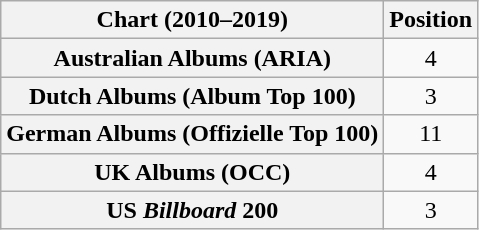<table class="wikitable sortable plainrowheaders" style="text-align:center">
<tr>
<th scope="col">Chart (2010–2019)</th>
<th scope="col">Position</th>
</tr>
<tr>
<th scope="row">Australian Albums (ARIA)</th>
<td>4</td>
</tr>
<tr>
<th scope="row">Dutch Albums (Album Top 100)</th>
<td>3</td>
</tr>
<tr>
<th scope="row">German Albums (Offizielle Top 100)</th>
<td>11</td>
</tr>
<tr>
<th scope="row">UK Albums (OCC)</th>
<td>4</td>
</tr>
<tr>
<th scope="row">US <em>Billboard</em> 200</th>
<td>3</td>
</tr>
</table>
